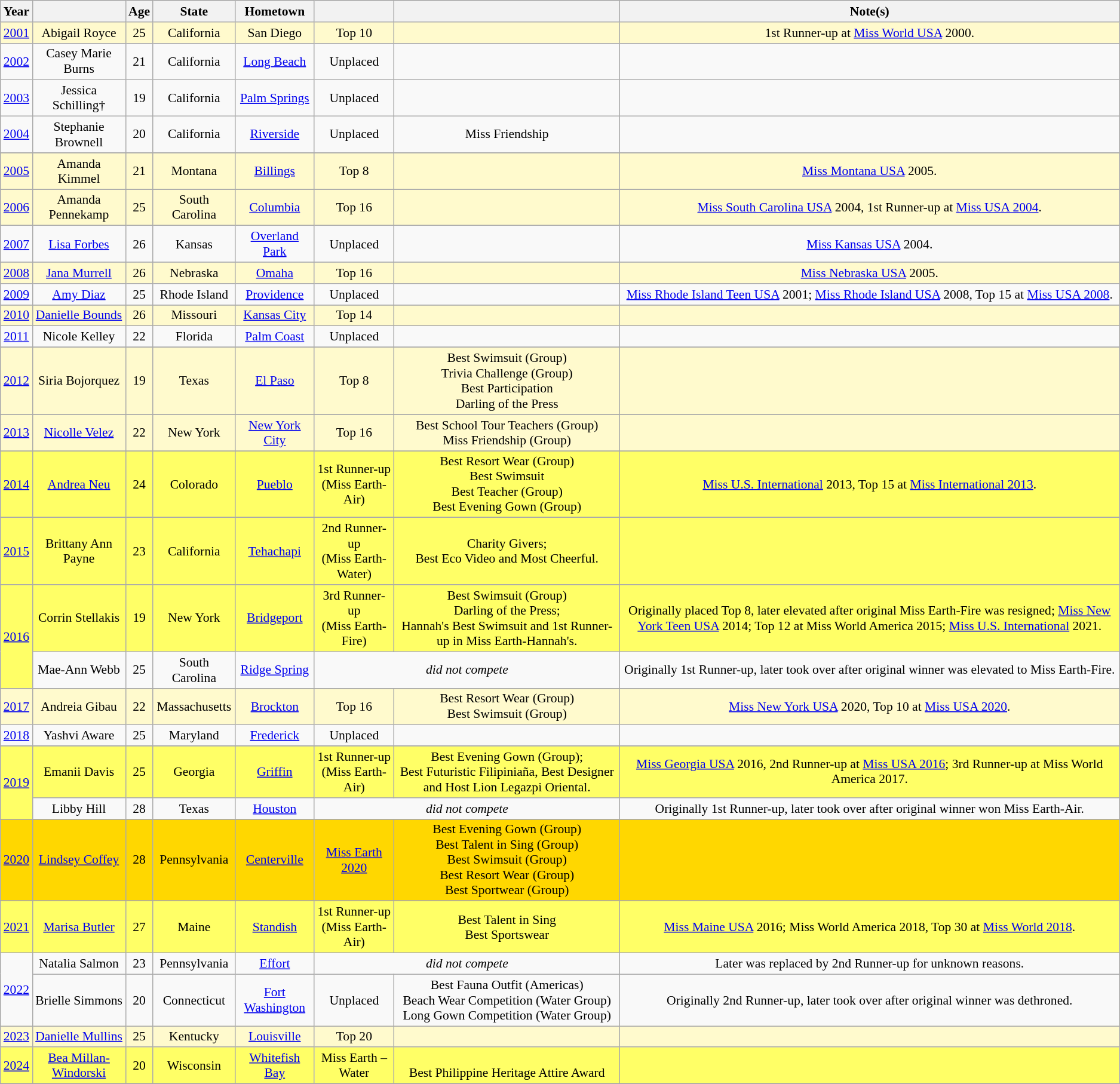<table class="wikitable " style="font-size: 90%; text-align:center;">
<tr>
<th>Year</th>
<th></th>
<th>Age</th>
<th>State</th>
<th>Hometown</th>
<th></th>
<th></th>
<th>Note(s)</th>
</tr>
<tr style="background-color:#FFFACD;">
<td><a href='#'>2001</a></td>
<td>Abigail Royce</td>
<td>25</td>
<td>California</td>
<td>San Diego</td>
<td>Top 10</td>
<td></td>
<td>1st Runner-up at <a href='#'>Miss World USA</a> 2000.</td>
</tr>
<tr>
<td><a href='#'>2002</a></td>
<td>Casey Marie Burns</td>
<td>21</td>
<td>California</td>
<td><a href='#'>Long Beach</a></td>
<td>Unplaced</td>
<td></td>
<td></td>
</tr>
<tr>
<td><a href='#'>2003</a></td>
<td>Jessica Schilling†</td>
<td>19</td>
<td>California</td>
<td><a href='#'>Palm Springs</a></td>
<td>Unplaced</td>
<td></td>
<td></td>
</tr>
<tr>
<td><a href='#'>2004</a></td>
<td>Stephanie Brownell</td>
<td>20</td>
<td>California</td>
<td><a href='#'>Riverside</a></td>
<td>Unplaced</td>
<td>Miss Friendship</td>
<td></td>
</tr>
<tr>
</tr>
<tr style="background-color:#FFFACD;">
<td><a href='#'>2005</a></td>
<td>Amanda Kimmel</td>
<td>21</td>
<td>Montana</td>
<td><a href='#'>Billings</a></td>
<td>Top 8</td>
<td></td>
<td><a href='#'>Miss Montana USA</a> 2005.</td>
</tr>
<tr>
</tr>
<tr style="background-color:#FFFACD;">
<td><a href='#'>2006</a></td>
<td>Amanda Pennekamp</td>
<td>25</td>
<td>South Carolina</td>
<td><a href='#'>Columbia</a></td>
<td>Top 16</td>
<td></td>
<td><a href='#'>Miss South Carolina USA</a> 2004, 1st Runner-up at <a href='#'>Miss USA 2004</a>.</td>
</tr>
<tr>
<td><a href='#'>2007</a></td>
<td><a href='#'>Lisa Forbes</a></td>
<td>26</td>
<td>Kansas</td>
<td><a href='#'>Overland Park</a></td>
<td>Unplaced</td>
<td></td>
<td><a href='#'>Miss Kansas USA</a> 2004.</td>
</tr>
<tr>
</tr>
<tr style="background-color:#FFFACD;">
<td><a href='#'>2008</a></td>
<td><a href='#'>Jana Murrell</a></td>
<td>26</td>
<td>Nebraska</td>
<td><a href='#'>Omaha</a></td>
<td>Top 16</td>
<td></td>
<td><a href='#'>Miss Nebraska USA</a> 2005.</td>
</tr>
<tr>
<td><a href='#'>2009</a></td>
<td><a href='#'>Amy Diaz</a></td>
<td>25</td>
<td>Rhode Island</td>
<td><a href='#'>Providence</a></td>
<td>Unplaced</td>
<td></td>
<td><a href='#'>Miss Rhode Island Teen USA</a> 2001; <a href='#'>Miss Rhode Island USA</a> 2008, Top 15 at <a href='#'>Miss USA 2008</a>.</td>
</tr>
<tr>
</tr>
<tr style="background-color:#FFFACD;">
<td><a href='#'>2010</a></td>
<td><a href='#'>Danielle Bounds</a></td>
<td>26</td>
<td>Missouri</td>
<td><a href='#'>Kansas City</a></td>
<td>Top 14</td>
<td></td>
<td></td>
</tr>
<tr>
<td><a href='#'>2011</a></td>
<td>Nicole Kelley</td>
<td>22</td>
<td>Florida</td>
<td><a href='#'>Palm Coast</a></td>
<td>Unplaced</td>
<td></td>
<td></td>
</tr>
<tr>
</tr>
<tr style="background-color:#FFFACD;">
<td><a href='#'>2012</a></td>
<td>Siria Bojorquez</td>
<td>19</td>
<td>Texas</td>
<td><a href='#'>El Paso</a></td>
<td>Top 8</td>
<td> Best Swimsuit (Group)<br> Trivia Challenge (Group)<br> Best Participation<br> Darling of the Press</td>
<td></td>
</tr>
<tr>
</tr>
<tr style="background-color:#FFFACD;">
<td><a href='#'>2013</a></td>
<td><a href='#'>Nicolle Velez</a></td>
<td>22</td>
<td>New York</td>
<td><a href='#'>New York City</a></td>
<td>Top 16</td>
<td> Best School Tour Teachers (Group)<br> Miss Friendship (Group)</td>
<td></td>
</tr>
<tr>
</tr>
<tr style="background-color:#FFFF66;">
<td><a href='#'>2014</a></td>
<td><a href='#'>Andrea Neu</a></td>
<td>24</td>
<td>Colorado</td>
<td><a href='#'>Pueblo</a></td>
<td>1st Runner-up<br>(Miss Earth-Air)</td>
<td> Best Resort Wear (Group)<br> Best Swimsuit<br> Best Teacher (Group)<br> Best Evening Gown (Group)</td>
<td><a href='#'>Miss U.S. International</a> 2013, Top 15 at <a href='#'>Miss International 2013</a>.</td>
</tr>
<tr>
</tr>
<tr style="background-color:#FFFF66;">
<td><a href='#'>2015</a></td>
<td>Brittany Ann Payne</td>
<td>23</td>
<td>California</td>
<td><a href='#'>Tehachapi</a></td>
<td>2nd Runner-up<br>(Miss Earth-Water)</td>
<td> Charity Givers;<br> Best Eco Video and Most Cheerful.</td>
<td></td>
</tr>
<tr>
</tr>
<tr style="background-color:#FFFF66;">
<td rowspan=2><a href='#'>2016</a></td>
<td>Corrin Stellakis</td>
<td>19</td>
<td>New York</td>
<td><a href='#'>Bridgeport</a></td>
<td>3rd Runner-up<br>(Miss Earth-Fire)</td>
<td> Best Swimsuit (Group)<br> Darling of the Press;<br> Hannah's Best Swimsuit and 1st Runner-up in Miss Earth-Hannah's.</td>
<td>Originally placed Top 8, later elevated after original Miss Earth-Fire was resigned; <a href='#'>Miss New York Teen USA</a> 2014; Top 12 at Miss World America 2015; <a href='#'>Miss U.S. International</a> 2021.</td>
</tr>
<tr>
<td>Mae-Ann Webb</td>
<td>25</td>
<td>South Carolina</td>
<td><a href='#'>Ridge Spring</a></td>
<td colspan="2" align=center><em>did not compete</em></td>
<td>Originally 1st Runner-up, later took over after original winner was elevated to Miss Earth-Fire.</td>
</tr>
<tr>
</tr>
<tr style="background-color:#FFFACD;">
<td><a href='#'>2017</a></td>
<td>Andreia Gibau</td>
<td>22</td>
<td>Massachusetts</td>
<td><a href='#'>Brockton</a></td>
<td>Top 16</td>
<td> Best Resort Wear (Group)<br> Best Swimsuit (Group)</td>
<td><a href='#'>Miss New York USA</a> 2020, Top 10 at <a href='#'>Miss USA 2020</a>.</td>
</tr>
<tr>
<td><a href='#'>2018</a></td>
<td>Yashvi Aware</td>
<td>25</td>
<td>Maryland</td>
<td><a href='#'>Frederick</a></td>
<td>Unplaced</td>
<td></td>
<td></td>
</tr>
<tr>
</tr>
<tr style="background-color:#FFFF66;">
<td rowspan=2><a href='#'>2019</a></td>
<td>Emanii Davis</td>
<td>25</td>
<td>Georgia</td>
<td><a href='#'>Griffin</a></td>
<td>1st Runner-up<br>(Miss Earth-Air)</td>
<td> Best Evening Gown (Group);<br> Best Futuristic Filipiniaña, Best Designer and Host Lion Legazpi Oriental.</td>
<td><a href='#'>Miss Georgia USA</a> 2016, 2nd Runner-up at <a href='#'>Miss USA 2016</a>; 3rd Runner-up at Miss World America 2017.</td>
</tr>
<tr>
<td>Libby Hill</td>
<td>28</td>
<td>Texas</td>
<td><a href='#'>Houston</a></td>
<td colspan="2" align=center><em>did not compete</em></td>
<td>Originally 1st Runner-up, later took over after original winner won Miss Earth-Air.</td>
</tr>
<tr>
</tr>
<tr style="background-color:gold;">
<td><a href='#'>2020</a></td>
<td><a href='#'>Lindsey Coffey</a></td>
<td>28</td>
<td>Pennsylvania</td>
<td><a href='#'>Centerville</a></td>
<td><a href='#'>Miss Earth 2020</a></td>
<td> Best Evening Gown (Group)<br> Best Talent in Sing (Group)<br> Best Swimsuit (Group)<br>  Best Resort Wear (Group)<br> Best Sportwear (Group)</td>
<td></td>
</tr>
<tr>
</tr>
<tr style="background-color:#FFFF66;">
<td><a href='#'>2021</a></td>
<td><a href='#'>Marisa Butler</a></td>
<td>27</td>
<td>Maine</td>
<td><a href='#'>Standish</a></td>
<td>1st Runner-up<br>(Miss Earth-Air)</td>
<td> Best Talent in Sing <br>  Best Sportswear</td>
<td><a href='#'>Miss Maine USA</a> 2016; Miss World America 2018, Top 30 at <a href='#'>Miss World 2018</a>.</td>
</tr>
<tr>
<td rowspan=2><a href='#'>2022</a></td>
<td>Natalia Salmon</td>
<td>23</td>
<td>Pennsylvania</td>
<td><a href='#'>Effort</a></td>
<td colspan="2" align=center><em>did not compete</em></td>
<td>Later was replaced by 2nd Runner-up for unknown reasons.</td>
</tr>
<tr>
<td>Brielle Simmons</td>
<td>20</td>
<td>Connecticut</td>
<td><a href='#'>Fort Washington</a></td>
<td>Unplaced</td>
<td>Best Fauna Outfit (Americas) <br>  Beach Wear Competition (Water Group) <br>  Long Gown Competition (Water Group)</td>
<td>Originally 2nd Runner-up, later took over after original winner was dethroned.</td>
</tr>
<tr style="background-color:#FFFACD;">
<td><a href='#'>2023</a></td>
<td><a href='#'>Danielle Mullins</a></td>
<td>25</td>
<td>Kentucky</td>
<td><a href='#'>Louisville</a></td>
<td>Top 20</td>
<td></td>
<td></td>
</tr>
<tr style="background-color:#FFFF66;">
<td><a href='#'>2024</a></td>
<td><a href='#'>Bea Millan-Windorski</a></td>
<td>20</td>
<td>Wisconsin</td>
<td><a href='#'>Whitefish Bay</a></td>
<td>Miss Earth – Water</td>
<td> <br> Best Philippine Heritage Attire Award</td>
<td></td>
</tr>
<tr>
</tr>
</table>
